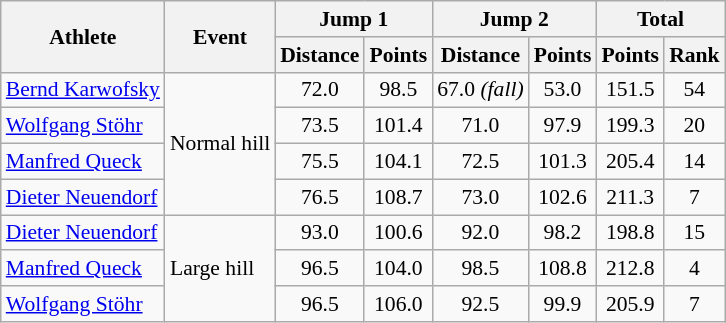<table class="wikitable" style="font-size:90%">
<tr>
<th rowspan="2">Athlete</th>
<th rowspan="2">Event</th>
<th colspan="2">Jump 1</th>
<th colspan="2">Jump 2</th>
<th colspan="2">Total</th>
</tr>
<tr>
<th>Distance</th>
<th>Points</th>
<th>Distance</th>
<th>Points</th>
<th>Points</th>
<th>Rank</th>
</tr>
<tr>
<td><a href='#'>Bernd Karwofsky</a></td>
<td rowspan="4">Normal hill</td>
<td align="center">72.0</td>
<td align="center">98.5</td>
<td align="center">67.0 <em>(fall)</em></td>
<td align="center">53.0</td>
<td align="center">151.5</td>
<td align="center">54</td>
</tr>
<tr>
<td><a href='#'>Wolfgang Stöhr</a></td>
<td align="center">73.5</td>
<td align="center">101.4</td>
<td align="center">71.0</td>
<td align="center">97.9</td>
<td align="center">199.3</td>
<td align="center">20</td>
</tr>
<tr>
<td><a href='#'>Manfred Queck</a></td>
<td align="center">75.5</td>
<td align="center">104.1</td>
<td align="center">72.5</td>
<td align="center">101.3</td>
<td align="center">205.4</td>
<td align="center">14</td>
</tr>
<tr>
<td><a href='#'>Dieter Neuendorf</a></td>
<td align="center">76.5</td>
<td align="center">108.7</td>
<td align="center">73.0</td>
<td align="center">102.6</td>
<td align="center">211.3</td>
<td align="center">7</td>
</tr>
<tr>
<td><a href='#'>Dieter Neuendorf</a></td>
<td rowspan="3">Large hill</td>
<td align="center">93.0</td>
<td align="center">100.6</td>
<td align="center">92.0</td>
<td align="center">98.2</td>
<td align="center">198.8</td>
<td align="center">15</td>
</tr>
<tr>
<td><a href='#'>Manfred Queck</a></td>
<td align="center">96.5</td>
<td align="center">104.0</td>
<td align="center">98.5</td>
<td align="center">108.8</td>
<td align="center">212.8</td>
<td align="center">4</td>
</tr>
<tr>
<td><a href='#'>Wolfgang Stöhr</a></td>
<td align="center">96.5</td>
<td align="center">106.0</td>
<td align="center">92.5</td>
<td align="center">99.9</td>
<td align="center">205.9</td>
<td align="center">7</td>
</tr>
</table>
